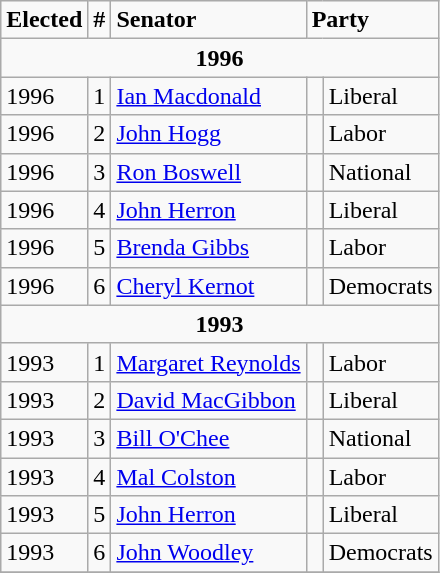<table class="wikitable floatright">
<tr>
<td><strong>Elected</strong></td>
<td><strong>#</strong></td>
<td><strong>Senator</strong></td>
<td colspan="2"><strong>Party</strong></td>
</tr>
<tr>
<td style="text-align:center;" colspan="5"><strong>1996</strong></td>
</tr>
<tr>
<td>1996</td>
<td>1</td>
<td><a href='#'>Ian Macdonald</a></td>
<td> </td>
<td>Liberal</td>
</tr>
<tr>
<td>1996</td>
<td>2</td>
<td><a href='#'>John Hogg</a></td>
<td> </td>
<td>Labor</td>
</tr>
<tr>
<td>1996</td>
<td>3</td>
<td><a href='#'>Ron Boswell</a></td>
<td> </td>
<td>National</td>
</tr>
<tr>
<td>1996</td>
<td>4</td>
<td><a href='#'>John Herron</a></td>
<td> </td>
<td>Liberal</td>
</tr>
<tr>
<td>1996</td>
<td>5</td>
<td><a href='#'>Brenda Gibbs</a></td>
<td> </td>
<td>Labor</td>
</tr>
<tr>
<td>1996</td>
<td>6</td>
<td><a href='#'>Cheryl Kernot</a></td>
<td> </td>
<td>Democrats</td>
</tr>
<tr>
<td style="text-align:center;" colspan="5"><strong>1993</strong></td>
</tr>
<tr>
<td>1993</td>
<td>1</td>
<td><a href='#'>Margaret Reynolds</a></td>
<td> </td>
<td>Labor</td>
</tr>
<tr>
<td>1993</td>
<td>2</td>
<td><a href='#'>David MacGibbon</a></td>
<td> </td>
<td>Liberal</td>
</tr>
<tr>
<td>1993</td>
<td>3</td>
<td><a href='#'>Bill O'Chee</a></td>
<td> </td>
<td>National</td>
</tr>
<tr>
<td>1993</td>
<td>4</td>
<td><a href='#'>Mal Colston</a></td>
<td> </td>
<td>Labor</td>
</tr>
<tr>
<td>1993</td>
<td>5</td>
<td><a href='#'>John Herron</a></td>
<td> </td>
<td>Liberal</td>
</tr>
<tr>
<td>1993</td>
<td>6</td>
<td><a href='#'>John Woodley</a></td>
<td> </td>
<td>Democrats</td>
</tr>
<tr>
</tr>
</table>
